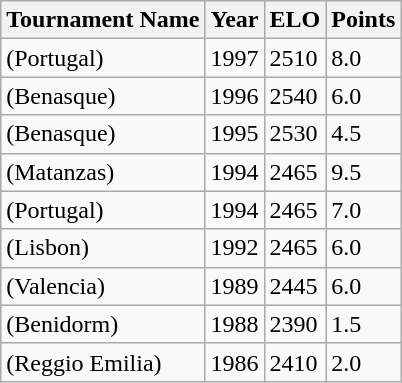<table class="wikitable">
<tr>
<th>Tournament Name</th>
<th>Year</th>
<th>ELO</th>
<th>Points</th>
</tr>
<tr>
<td>(Portugal)</td>
<td>1997</td>
<td>2510</td>
<td>8.0</td>
</tr>
<tr>
<td>(Benasque)</td>
<td>1996</td>
<td>2540</td>
<td>6.0</td>
</tr>
<tr>
<td>(Benasque)</td>
<td>1995</td>
<td>2530</td>
<td>4.5</td>
</tr>
<tr>
<td>(Matanzas)</td>
<td>1994</td>
<td>2465</td>
<td>9.5</td>
</tr>
<tr>
<td>(Portugal)</td>
<td>1994</td>
<td>2465</td>
<td>7.0</td>
</tr>
<tr>
<td>(Lisbon)</td>
<td>1992</td>
<td>2465</td>
<td>6.0</td>
</tr>
<tr>
<td>(Valencia)</td>
<td>1989</td>
<td>2445</td>
<td>6.0</td>
</tr>
<tr>
<td>(Benidorm)</td>
<td>1988</td>
<td>2390</td>
<td>1.5</td>
</tr>
<tr>
<td>(Reggio Emilia)</td>
<td>1986</td>
<td>2410</td>
<td>2.0</td>
</tr>
</table>
